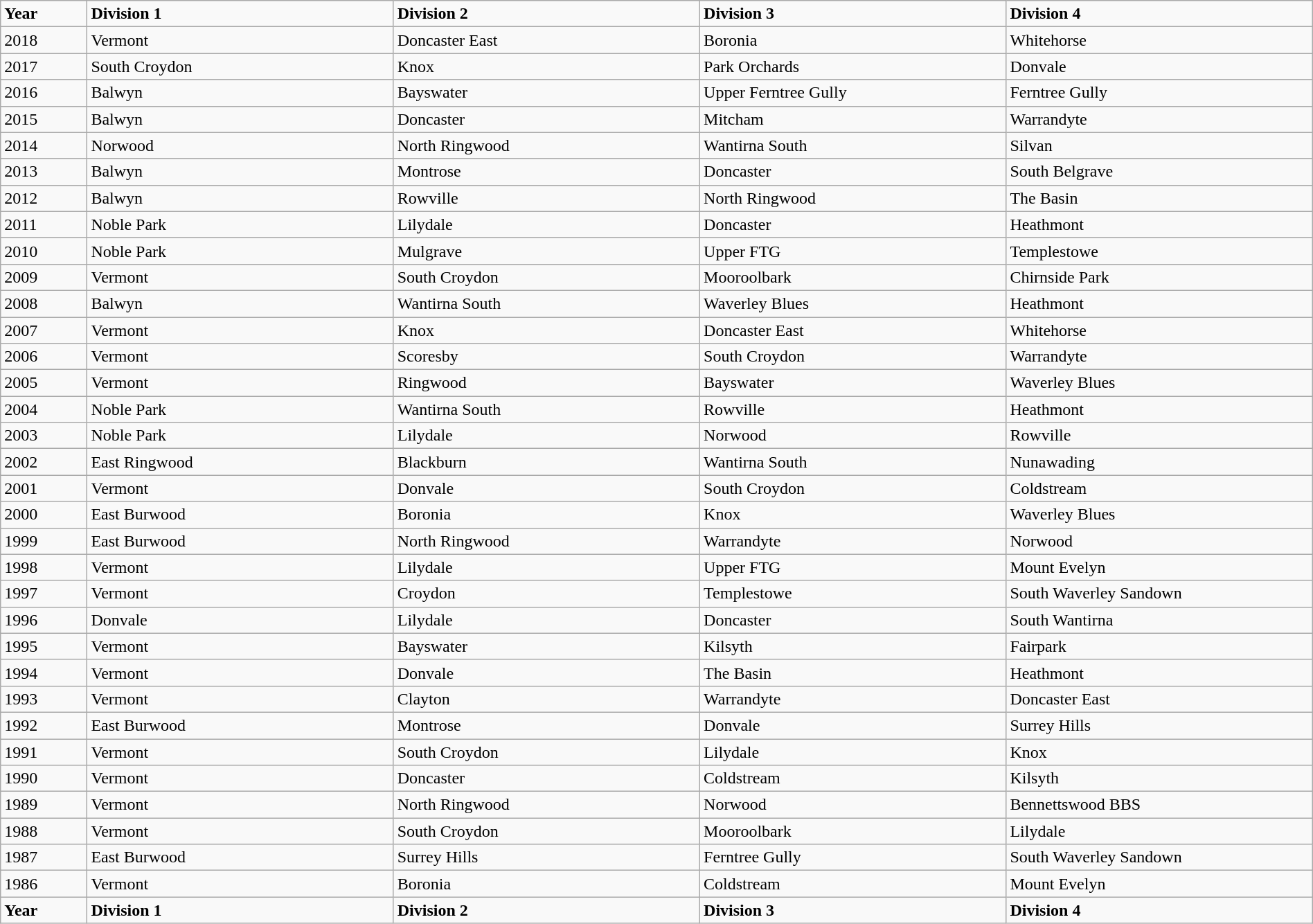<table class="wikitable" width="100%">
<tr>
<td width="40"><strong>Year</strong></td>
<td width="160"><strong>Division 1</strong></td>
<td width="160"><strong>Division 2</strong></td>
<td width="160"><strong>Division 3</strong></td>
<td width="160"><strong>Division 4</strong></td>
</tr>
<tr>
<td>2018</td>
<td>Vermont</td>
<td>Doncaster East</td>
<td>Boronia</td>
<td>Whitehorse</td>
</tr>
<tr>
<td>2017</td>
<td>South Croydon</td>
<td>Knox</td>
<td>Park Orchards</td>
<td>Donvale</td>
</tr>
<tr>
<td>2016</td>
<td>Balwyn</td>
<td>Bayswater</td>
<td>Upper Ferntree Gully</td>
<td>Ferntree Gully</td>
</tr>
<tr>
<td>2015</td>
<td>Balwyn</td>
<td>Doncaster</td>
<td>Mitcham</td>
<td>Warrandyte</td>
</tr>
<tr>
<td>2014</td>
<td>Norwood</td>
<td>North Ringwood</td>
<td>Wantirna South</td>
<td>Silvan</td>
</tr>
<tr>
<td>2013</td>
<td>Balwyn</td>
<td>Montrose</td>
<td>Doncaster</td>
<td>South Belgrave</td>
</tr>
<tr>
<td>2012</td>
<td>Balwyn</td>
<td>Rowville</td>
<td>North Ringwood</td>
<td>The Basin</td>
</tr>
<tr>
<td>2011</td>
<td>Noble Park</td>
<td>Lilydale</td>
<td>Doncaster</td>
<td>Heathmont</td>
</tr>
<tr>
<td>2010</td>
<td>Noble Park</td>
<td>Mulgrave</td>
<td>Upper FTG</td>
<td>Templestowe</td>
</tr>
<tr>
<td>2009</td>
<td>Vermont</td>
<td>South Croydon</td>
<td>Mooroolbark</td>
<td>Chirnside Park</td>
</tr>
<tr>
<td>2008</td>
<td>Balwyn</td>
<td>Wantirna South</td>
<td>Waverley Blues</td>
<td>Heathmont</td>
</tr>
<tr>
<td>2007</td>
<td>Vermont</td>
<td>Knox</td>
<td>Doncaster East</td>
<td>Whitehorse</td>
</tr>
<tr>
<td>2006</td>
<td>Vermont</td>
<td>Scoresby</td>
<td>South Croydon</td>
<td>Warrandyte</td>
</tr>
<tr>
<td>2005</td>
<td>Vermont</td>
<td>Ringwood</td>
<td>Bayswater</td>
<td>Waverley Blues</td>
</tr>
<tr>
<td>2004</td>
<td>Noble Park</td>
<td>Wantirna South</td>
<td>Rowville</td>
<td>Heathmont</td>
</tr>
<tr>
<td>2003</td>
<td>Noble Park</td>
<td>Lilydale</td>
<td>Norwood</td>
<td>Rowville</td>
</tr>
<tr>
<td>2002</td>
<td>East Ringwood</td>
<td>Blackburn</td>
<td>Wantirna South</td>
<td>Nunawading</td>
</tr>
<tr>
<td>2001</td>
<td>Vermont</td>
<td>Donvale</td>
<td>South Croydon</td>
<td>Coldstream</td>
</tr>
<tr>
<td>2000</td>
<td>East Burwood</td>
<td>Boronia</td>
<td>Knox</td>
<td>Waverley Blues</td>
</tr>
<tr>
<td>1999</td>
<td>East Burwood</td>
<td>North Ringwood</td>
<td>Warrandyte</td>
<td>Norwood</td>
</tr>
<tr>
<td>1998</td>
<td>Vermont</td>
<td>Lilydale</td>
<td>Upper FTG</td>
<td>Mount Evelyn</td>
</tr>
<tr>
<td>1997</td>
<td>Vermont</td>
<td>Croydon</td>
<td>Templestowe</td>
<td>South Waverley Sandown</td>
</tr>
<tr>
<td>1996</td>
<td>Donvale</td>
<td>Lilydale</td>
<td>Doncaster</td>
<td>South Wantirna</td>
</tr>
<tr>
<td>1995</td>
<td>Vermont</td>
<td>Bayswater</td>
<td>Kilsyth</td>
<td>Fairpark</td>
</tr>
<tr>
<td>1994</td>
<td>Vermont</td>
<td>Donvale</td>
<td>The Basin</td>
<td>Heathmont</td>
</tr>
<tr>
<td>1993</td>
<td>Vermont</td>
<td>Clayton</td>
<td>Warrandyte</td>
<td>Doncaster East</td>
</tr>
<tr>
<td>1992</td>
<td>East Burwood</td>
<td>Montrose</td>
<td>Donvale</td>
<td>Surrey Hills</td>
</tr>
<tr>
<td>1991</td>
<td>Vermont</td>
<td>South Croydon</td>
<td>Lilydale</td>
<td>Knox</td>
</tr>
<tr>
<td>1990</td>
<td>Vermont</td>
<td>Doncaster</td>
<td>Coldstream</td>
<td>Kilsyth</td>
</tr>
<tr>
<td>1989</td>
<td>Vermont</td>
<td>North Ringwood</td>
<td>Norwood</td>
<td>Bennettswood BBS</td>
</tr>
<tr>
<td>1988</td>
<td>Vermont</td>
<td>South Croydon</td>
<td>Mooroolbark</td>
<td>Lilydale</td>
</tr>
<tr>
<td>1987</td>
<td>East Burwood</td>
<td>Surrey Hills</td>
<td>Ferntree Gully</td>
<td>South Waverley Sandown</td>
</tr>
<tr>
<td>1986</td>
<td>Vermont</td>
<td>Boronia</td>
<td>Coldstream</td>
<td>Mount Evelyn</td>
</tr>
<tr>
<td><strong>Year</strong></td>
<td><strong>Division 1</strong></td>
<td><strong>Division 2</strong></td>
<td><strong>Division 3</strong></td>
<td><strong>Division 4</strong></td>
</tr>
</table>
